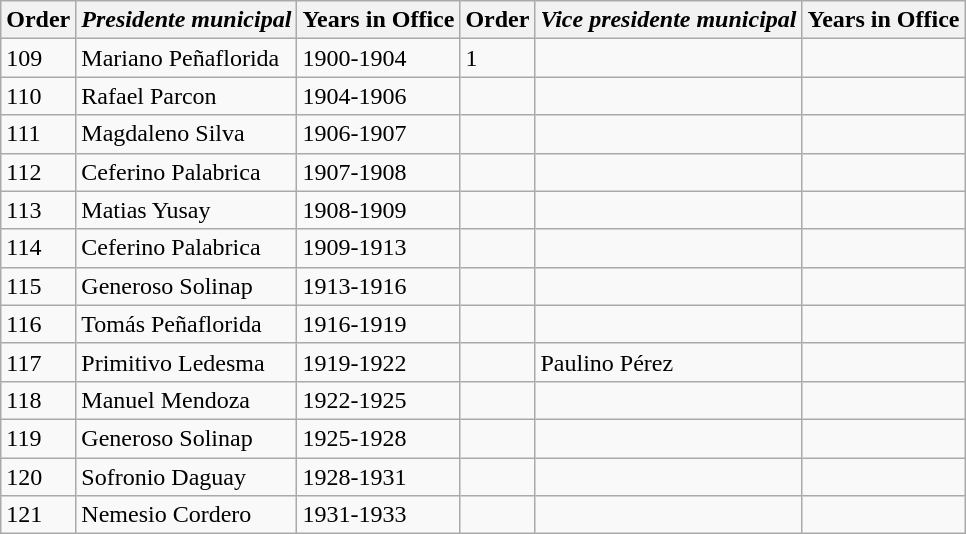<table class="wikitable">
<tr>
<th>Order</th>
<th><em>Presidente municipal</em></th>
<th>Years in Office</th>
<th>Order</th>
<th><em>Vice presidente municipal</em></th>
<th>Years in Office</th>
</tr>
<tr>
<td>109</td>
<td>Mariano Peñaflorida</td>
<td>1900-1904</td>
<td>1</td>
<td></td>
<td></td>
</tr>
<tr>
<td>110</td>
<td>Rafael Parcon</td>
<td>1904-1906</td>
<td></td>
<td></td>
<td></td>
</tr>
<tr>
<td>111</td>
<td>Magdaleno Silva</td>
<td>1906-1907</td>
<td></td>
<td></td>
<td></td>
</tr>
<tr>
<td>112</td>
<td>Ceferino Palabrica</td>
<td>1907-1908</td>
<td></td>
<td></td>
<td></td>
</tr>
<tr>
<td>113</td>
<td>Matias Yusay</td>
<td>1908-1909</td>
<td></td>
<td></td>
<td></td>
</tr>
<tr>
<td>114</td>
<td>Ceferino Palabrica</td>
<td>1909-1913</td>
<td></td>
<td></td>
<td></td>
</tr>
<tr>
<td>115</td>
<td>Generoso Solinap</td>
<td>1913-1916</td>
<td></td>
<td></td>
<td></td>
</tr>
<tr>
<td>116</td>
<td>Tomás Peñaflorida</td>
<td>1916-1919</td>
<td></td>
<td></td>
<td></td>
</tr>
<tr>
<td>117</td>
<td>Primitivo Ledesma</td>
<td>1919-1922</td>
<td></td>
<td>Paulino Pérez</td>
<td></td>
</tr>
<tr>
<td>118</td>
<td>Manuel Mendoza</td>
<td>1922-1925</td>
<td></td>
<td></td>
<td></td>
</tr>
<tr>
<td>119</td>
<td>Generoso Solinap</td>
<td>1925-1928</td>
<td></td>
<td></td>
<td></td>
</tr>
<tr>
<td>120</td>
<td>Sofronio Daguay</td>
<td>1928-1931</td>
<td></td>
<td></td>
<td></td>
</tr>
<tr>
<td>121</td>
<td>Nemesio Cordero</td>
<td>1931-1933</td>
<td></td>
<td></td>
<td></td>
</tr>
</table>
